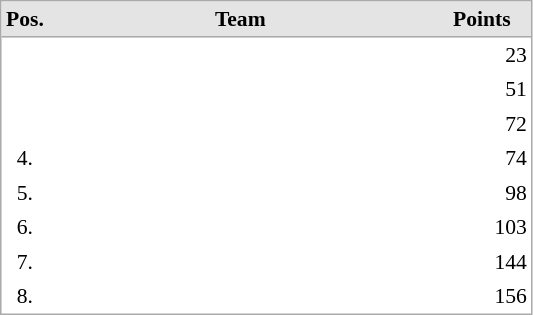<table cellspacing="0" cellpadding="3" style="border:1px solid #AAAAAA;font-size:90%">
<tr bgcolor="#E4E4E4">
<th style="border-bottom:1px solid #AAAAAA" width=10>Pos.</th>
<th style="border-bottom:1px solid #AAAAAA" width=250>Team</th>
<th style="border-bottom:1px solid #AAAAAA" width=60>Points</th>
</tr>
<tr align="center">
<td align="center" valign="top"></td>
<td align="left"></td>
<td align="right">23</td>
</tr>
<tr align="center">
<td align="center" valign="top"></td>
<td align="left"></td>
<td align="right">51</td>
</tr>
<tr align="center">
<td align="center" valign="top"></td>
<td align="left"></td>
<td align="right">72</td>
</tr>
<tr align="center">
<td align="center" valign="top">4.</td>
<td align="left"></td>
<td align="right">74</td>
</tr>
<tr align="center">
<td align="center" valign="top">5.</td>
<td align="left"></td>
<td align="right">98</td>
</tr>
<tr align="center">
<td align="center" valign="top">6.</td>
<td align="left"></td>
<td align="right">103</td>
</tr>
<tr align="center">
<td align="center" valign="top">7.</td>
<td align="left"></td>
<td align="right">144</td>
</tr>
<tr align="center">
<td align="center" valign="top">8.</td>
<td align="left"></td>
<td align="right">156</td>
</tr>
</table>
